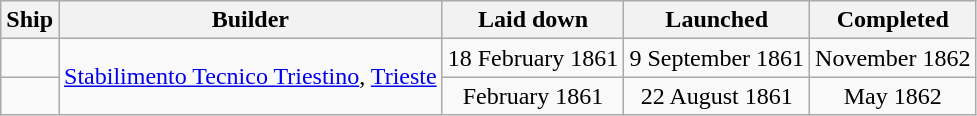<table class="wikitable" border="1">
<tr>
<th>Ship</th>
<th>Builder</th>
<th>Laid down</th>
<th>Launched</th>
<th>Completed</th>
</tr>
<tr>
<td></td>
<td rowspan=2><a href='#'>Stabilimento Tecnico Triestino</a>, <a href='#'>Trieste</a></td>
<td align=center>18 February 1861</td>
<td align=center>9 September 1861</td>
<td align=center>November 1862</td>
</tr>
<tr>
<td></td>
<td align=center>February 1861</td>
<td align=center>22 August 1861</td>
<td align=center>May 1862</td>
</tr>
</table>
